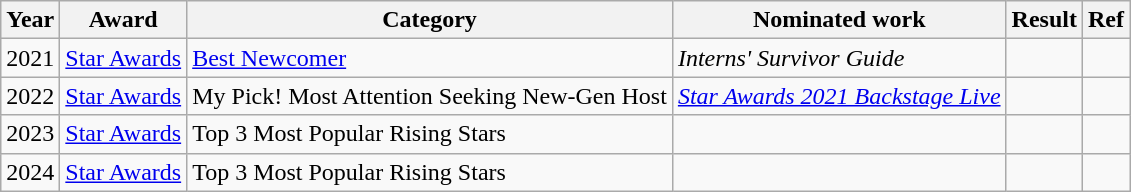<table class="wikitable sortable">
<tr>
<th>Year</th>
<th>Award</th>
<th>Category</th>
<th>Nominated work</th>
<th>Result</th>
<th class="unsortable">Ref</th>
</tr>
<tr>
<td rowspan=1>2021</td>
<td><a href='#'>Star Awards</a></td>
<td><a href='#'>Best Newcomer</a></td>
<td><em>Interns' Survivor Guide</em></td>
<td></td>
<td></td>
</tr>
<tr>
<td rowspan=1>2022</td>
<td><a href='#'>Star Awards</a></td>
<td>My Pick! Most Attention Seeking New-Gen Host</td>
<td><em><a href='#'>Star Awards 2021 Backstage Live</a></em></td>
<td></td>
<td></td>
</tr>
<tr>
<td rowspan=1>2023</td>
<td><a href='#'>Star Awards</a></td>
<td>Top 3 Most Popular Rising Stars</td>
<td></td>
<td></td>
<td rowspan=1></td>
</tr>
<tr>
<td rowspan=1>2024</td>
<td><a href='#'>Star Awards</a></td>
<td>Top 3 Most Popular Rising Stars</td>
<td></td>
<td></td>
</tr>
</table>
